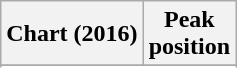<table class="wikitable sortable plainrowheaders">
<tr>
<th scope="col">Chart (2016)</th>
<th scope="col">Peak<br>position</th>
</tr>
<tr>
</tr>
<tr>
</tr>
</table>
